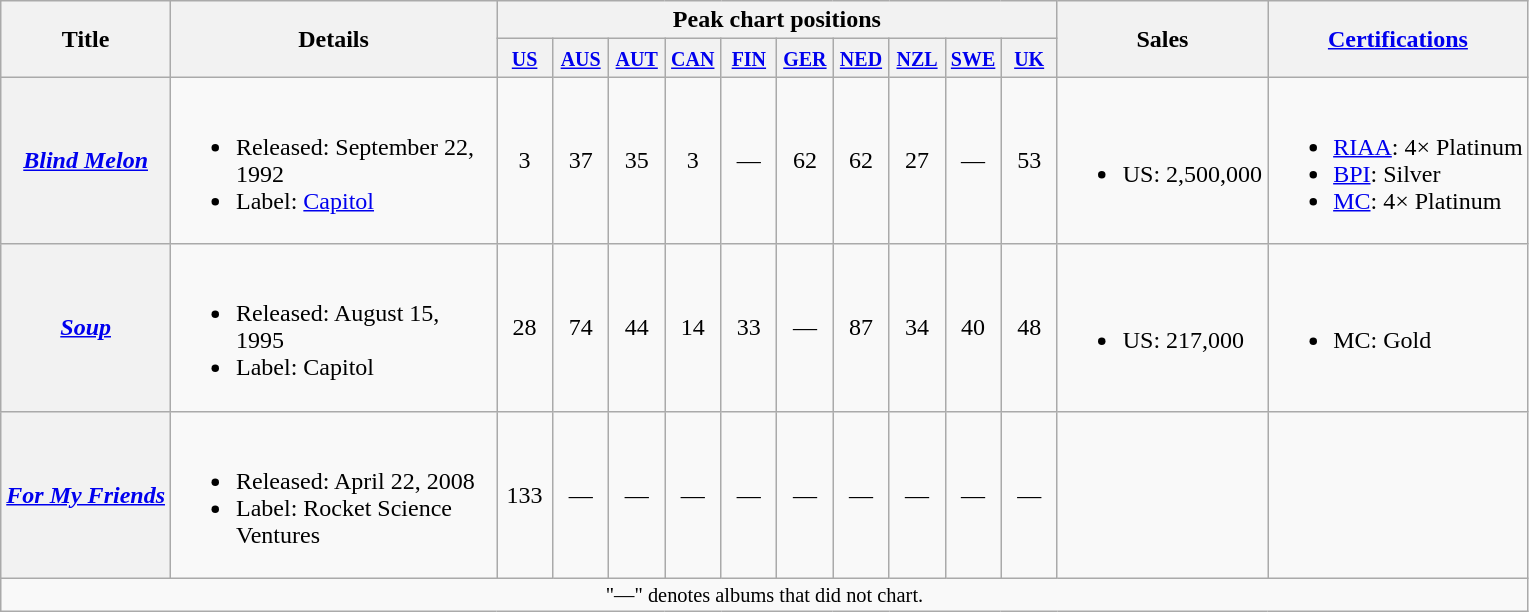<table class="wikitable plainrowheaders">
<tr>
<th rowspan="2">Title</th>
<th rowspan="2" width="210">Details</th>
<th colspan="10">Peak chart positions</th>
<th rowspan="2">Sales</th>
<th rowspan="2"><a href='#'>Certifications</a></th>
</tr>
<tr>
<th width="30"><small><a href='#'>US</a></small><br></th>
<th width="30"><small><a href='#'>AUS</a></small><br></th>
<th width="30"><small><a href='#'>AUT</a></small><br></th>
<th width="30"><small><a href='#'>CAN</a></small><br></th>
<th width="30"><small><a href='#'>FIN</a></small><br></th>
<th width="30"><small><a href='#'>GER</a></small><br></th>
<th width="30"><small><a href='#'>NED</a></small><br></th>
<th width="30"><small><a href='#'>NZL</a></small><br></th>
<th width="30"><small><a href='#'>SWE</a></small><br></th>
<th width="30"><small><a href='#'>UK</a></small><br></th>
</tr>
<tr>
<th scope="row"><em><a href='#'>Blind Melon</a></em></th>
<td><br><ul><li>Released: September 22, 1992</li><li>Label: <a href='#'>Capitol</a></li></ul></td>
<td align="center">3</td>
<td align="center">37</td>
<td align="center">35</td>
<td align="center">3</td>
<td align="center">—</td>
<td align="center">62</td>
<td align="center">62</td>
<td align="center">27</td>
<td align="center">—</td>
<td align="center">53</td>
<td><br><ul><li>US: 2,500,000</li></ul></td>
<td><br><ul><li><a href='#'>RIAA</a>: 4× Platinum</li><li><a href='#'>BPI</a>: Silver</li><li><a href='#'>MC</a>: 4× Platinum</li></ul></td>
</tr>
<tr>
<th scope="row"><em><a href='#'>Soup</a></em></th>
<td><br><ul><li>Released: August 15, 1995</li><li>Label: Capitol</li></ul></td>
<td align="center">28</td>
<td align="center">74</td>
<td align="center">44</td>
<td align="center">14</td>
<td align="center">33</td>
<td align="center">—</td>
<td align="center">87</td>
<td align="center">34</td>
<td align="center">40</td>
<td align="center">48</td>
<td><br><ul><li>US: 217,000</li></ul></td>
<td><br><ul><li>MC: Gold</li></ul></td>
</tr>
<tr>
<th scope="row"><em><a href='#'>For My Friends</a></em></th>
<td><br><ul><li>Released: April 22, 2008</li><li>Label: Rocket Science Ventures</li></ul></td>
<td align="center">133</td>
<td align="center">—</td>
<td align="center">—</td>
<td align="center">—</td>
<td align="center">—</td>
<td align="center">—</td>
<td align="center">—</td>
<td align="center">—</td>
<td align="center">—</td>
<td align="center">—</td>
<td></td>
<td></td>
</tr>
<tr>
<td align="center" colspan="14" style="font-size: 85%">"—" denotes albums that did not chart.</td>
</tr>
</table>
